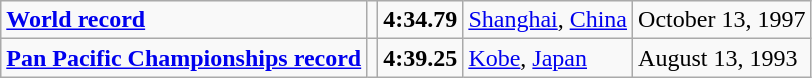<table class="wikitable">
<tr>
<td><strong><a href='#'>World record</a></strong></td>
<td></td>
<td><strong>4:34.79</strong></td>
<td><a href='#'>Shanghai</a>, <a href='#'>China</a></td>
<td>October 13, 1997</td>
</tr>
<tr>
<td><strong><a href='#'>Pan Pacific Championships record</a></strong></td>
<td></td>
<td><strong>4:39.25</strong></td>
<td><a href='#'>Kobe</a>, <a href='#'>Japan</a></td>
<td>August 13, 1993</td>
</tr>
</table>
